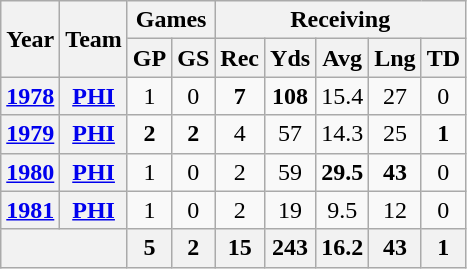<table class="wikitable" style="text-align:center">
<tr>
<th rowspan="2">Year</th>
<th rowspan="2">Team</th>
<th colspan="2">Games</th>
<th colspan="5">Receiving</th>
</tr>
<tr>
<th>GP</th>
<th>GS</th>
<th>Rec</th>
<th>Yds</th>
<th>Avg</th>
<th>Lng</th>
<th>TD</th>
</tr>
<tr>
<th><a href='#'>1978</a></th>
<th><a href='#'>PHI</a></th>
<td>1</td>
<td>0</td>
<td><strong>7</strong></td>
<td><strong>108</strong></td>
<td>15.4</td>
<td>27</td>
<td>0</td>
</tr>
<tr>
<th><a href='#'>1979</a></th>
<th><a href='#'>PHI</a></th>
<td><strong>2</strong></td>
<td><strong>2</strong></td>
<td>4</td>
<td>57</td>
<td>14.3</td>
<td>25</td>
<td><strong>1</strong></td>
</tr>
<tr>
<th><a href='#'>1980</a></th>
<th><a href='#'>PHI</a></th>
<td>1</td>
<td>0</td>
<td>2</td>
<td>59</td>
<td><strong>29.5</strong></td>
<td><strong>43</strong></td>
<td>0</td>
</tr>
<tr>
<th><a href='#'>1981</a></th>
<th><a href='#'>PHI</a></th>
<td>1</td>
<td>0</td>
<td>2</td>
<td>19</td>
<td>9.5</td>
<td>12</td>
<td>0</td>
</tr>
<tr>
<th colspan="2"></th>
<th>5</th>
<th>2</th>
<th>15</th>
<th>243</th>
<th>16.2</th>
<th>43</th>
<th>1</th>
</tr>
</table>
